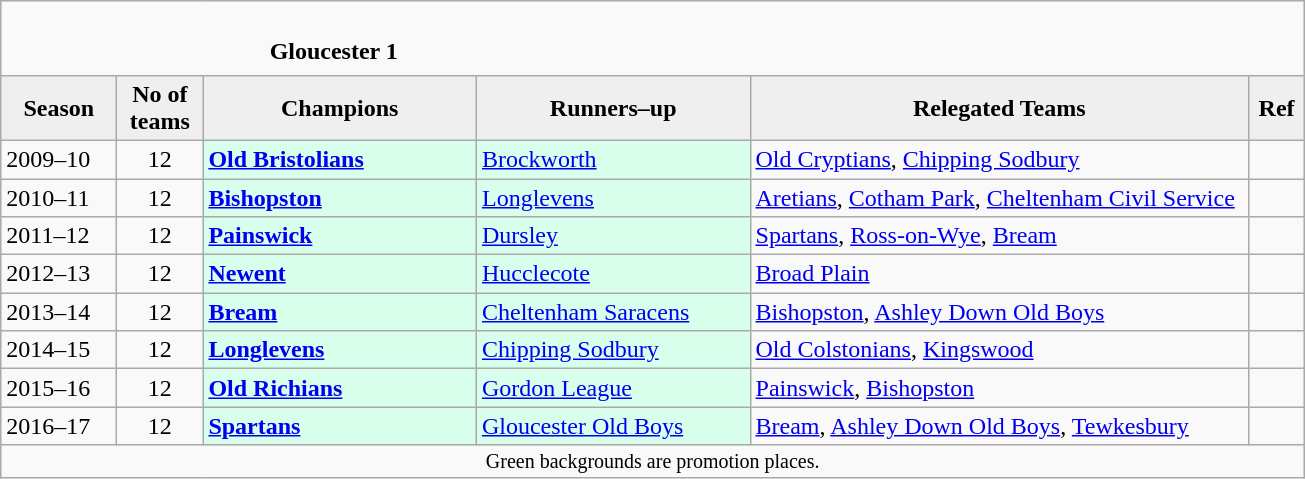<table class="wikitable" style="text-align: left;">
<tr>
<td colspan="11" cellpadding="0" cellspacing="0"><br><table border="0" style="width:100%;" cellpadding="0" cellspacing="0">
<tr>
<td style="width:20%; border:0;"></td>
<td style="border:0;"><strong>Gloucester 1</strong></td>
<td style="width:20%; border:0;"></td>
</tr>
</table>
</td>
</tr>
<tr>
<th style="background:#efefef; width:70px;">Season</th>
<th style="background:#efefef; width:50px;">No of teams</th>
<th style="background:#efefef; width:175px;">Champions</th>
<th style="background:#efefef; width:175px;">Runners–up</th>
<th style="background:#efefef; width:325px;">Relegated Teams</th>
<th style="background:#efefef; width:30px;">Ref</th>
</tr>
<tr align=left>
<td>2009–10</td>
<td style="text-align: center;">12</td>
<td style="background:#d8ffeb;"><strong><a href='#'>Old Bristolians</a></strong></td>
<td style="background:#d8ffeb;"><a href='#'>Brockworth</a></td>
<td><a href='#'>Old Cryptians</a>, <a href='#'>Chipping Sodbury</a></td>
<td></td>
</tr>
<tr>
<td>2010–11</td>
<td style="text-align: center;">12</td>
<td style="background:#d8ffeb;"><strong><a href='#'>Bishopston</a></strong></td>
<td style="background:#d8ffeb;"><a href='#'>Longlevens</a></td>
<td><a href='#'>Aretians</a>, <a href='#'>Cotham Park</a>, <a href='#'>Cheltenham Civil Service</a></td>
<td></td>
</tr>
<tr>
<td>2011–12</td>
<td style="text-align: center;">12</td>
<td style="background:#d8ffeb;"><strong><a href='#'>Painswick</a></strong></td>
<td style="background:#d8ffeb;"><a href='#'>Dursley</a></td>
<td><a href='#'>Spartans</a>, <a href='#'>Ross-on-Wye</a>, <a href='#'>Bream</a></td>
<td></td>
</tr>
<tr>
<td>2012–13</td>
<td style="text-align: center;">12</td>
<td style="background:#d8ffeb;"><strong><a href='#'>Newent</a></strong></td>
<td style="background:#d8ffeb;"><a href='#'>Hucclecote</a></td>
<td><a href='#'>Broad Plain</a></td>
<td></td>
</tr>
<tr>
<td>2013–14</td>
<td style="text-align: center;">12</td>
<td style="background:#d8ffeb;"><strong><a href='#'>Bream</a></strong></td>
<td style="background:#d8ffeb;"><a href='#'>Cheltenham Saracens</a></td>
<td><a href='#'>Bishopston</a>, <a href='#'>Ashley Down Old Boys</a></td>
<td></td>
</tr>
<tr>
<td>2014–15</td>
<td style="text-align: center;">12</td>
<td style="background:#d8ffeb;"><strong><a href='#'>Longlevens</a></strong></td>
<td style="background:#d8ffeb;"><a href='#'>Chipping Sodbury</a></td>
<td><a href='#'>Old Colstonians</a>, <a href='#'>Kingswood</a></td>
<td></td>
</tr>
<tr>
<td>2015–16</td>
<td style="text-align: center;">12</td>
<td style="background:#d8ffeb;"><strong><a href='#'>Old Richians</a></strong></td>
<td style="background:#d8ffeb;"><a href='#'>Gordon League</a></td>
<td><a href='#'>Painswick</a>, <a href='#'>Bishopston</a></td>
<td></td>
</tr>
<tr>
<td>2016–17</td>
<td style="text-align: center;">12</td>
<td style="background:#d8ffeb;"><strong><a href='#'>Spartans</a></strong></td>
<td style="background:#d8ffeb;"><a href='#'>Gloucester Old Boys</a></td>
<td><a href='#'>Bream</a>, <a href='#'>Ashley Down Old Boys</a>, <a href='#'>Tewkesbury</a></td>
<td></td>
</tr>
<tr>
<td colspan="15"  style="border:0; font-size:smaller; text-align:center;">Green backgrounds are promotion places.</td>
</tr>
</table>
